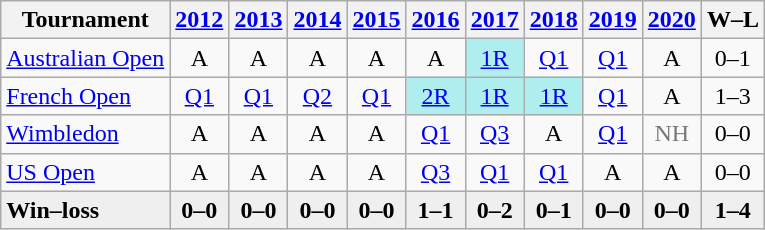<table class=wikitable style=text-align:center;>
<tr>
<th>Tournament</th>
<th><a href='#'>2012</a></th>
<th><a href='#'>2013</a></th>
<th><a href='#'>2014</a></th>
<th><a href='#'>2015</a></th>
<th><a href='#'>2016</a></th>
<th><a href='#'>2017</a></th>
<th><a href='#'>2018</a></th>
<th><a href='#'>2019</a></th>
<th><a href='#'>2020</a></th>
<th>W–L</th>
</tr>
<tr>
<td align=left><a href='#'>Australian Open</a></td>
<td>A</td>
<td>A</td>
<td>A</td>
<td>A</td>
<td>A</td>
<td bgcolor=afeeee><a href='#'>1R</a></td>
<td><a href='#'>Q1</a></td>
<td><a href='#'>Q1</a></td>
<td>A</td>
<td>0–1</td>
</tr>
<tr>
<td align=left><a href='#'>French Open</a></td>
<td><a href='#'>Q1</a></td>
<td><a href='#'>Q1</a></td>
<td><a href='#'>Q2</a></td>
<td><a href='#'>Q1</a></td>
<td bgcolor=afeeee><a href='#'>2R</a></td>
<td bgcolor=afeeee><a href='#'>1R</a></td>
<td bgcolor=afeeee><a href='#'>1R</a></td>
<td><a href='#'>Q1</a></td>
<td>A</td>
<td>1–3</td>
</tr>
<tr>
<td align=left><a href='#'>Wimbledon</a></td>
<td>A</td>
<td>A</td>
<td>A</td>
<td>A</td>
<td><a href='#'>Q1</a></td>
<td><a href='#'>Q3</a></td>
<td>A</td>
<td><a href='#'>Q1</a></td>
<td style="color:#767676;">NH</td>
<td>0–0</td>
</tr>
<tr>
<td align=left><a href='#'>US Open</a></td>
<td>A</td>
<td>A</td>
<td>A</td>
<td>A</td>
<td><a href='#'>Q3</a></td>
<td><a href='#'>Q1</a></td>
<td><a href='#'>Q1</a></td>
<td>A</td>
<td>A</td>
<td>0–0</td>
</tr>
<tr style="background:#efefef; font-weight:bold;">
<td style="text-align:left">Win–loss</td>
<td>0–0</td>
<td>0–0</td>
<td>0–0</td>
<td>0–0</td>
<td>1–1</td>
<td>0–2</td>
<td>0–1</td>
<td>0–0</td>
<td>0–0</td>
<td>1–4</td>
</tr>
</table>
